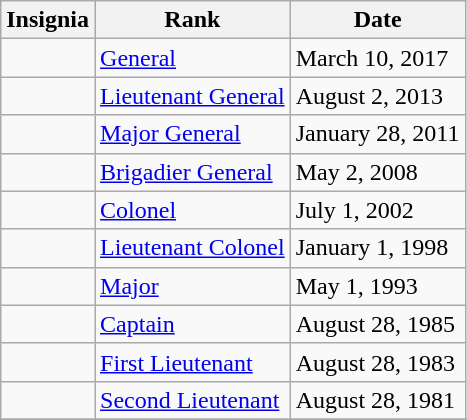<table class="wikitable">
<tr>
<th>Insignia</th>
<th>Rank</th>
<th>Date</th>
</tr>
<tr>
<td></td>
<td><a href='#'>General</a></td>
<td>March 10, 2017</td>
</tr>
<tr>
<td></td>
<td><a href='#'>Lieutenant General</a></td>
<td>August 2, 2013</td>
</tr>
<tr>
<td></td>
<td><a href='#'>Major General</a></td>
<td>January 28, 2011</td>
</tr>
<tr>
<td></td>
<td><a href='#'>Brigadier General</a></td>
<td>May 2, 2008</td>
</tr>
<tr>
<td></td>
<td><a href='#'>Colonel</a></td>
<td>July 1, 2002</td>
</tr>
<tr>
<td></td>
<td><a href='#'>Lieutenant Colonel</a></td>
<td>January 1, 1998</td>
</tr>
<tr>
<td></td>
<td><a href='#'>Major</a></td>
<td>May 1, 1993</td>
</tr>
<tr>
<td></td>
<td><a href='#'>Captain</a></td>
<td>August 28, 1985</td>
</tr>
<tr>
<td></td>
<td><a href='#'>First Lieutenant</a></td>
<td>August 28, 1983</td>
</tr>
<tr>
<td></td>
<td><a href='#'>Second Lieutenant</a></td>
<td>August 28, 1981</td>
</tr>
<tr>
</tr>
</table>
